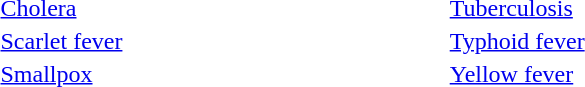<table style="width: 50%; border: none; text-align: left;">
<tr>
<td><a href='#'>Cholera</a></td>
<td><a href='#'>Tuberculosis</a></td>
</tr>
<tr>
<td><a href='#'>Scarlet fever</a></td>
<td><a href='#'>Typhoid fever</a></td>
</tr>
<tr>
<td><a href='#'>Smallpox</a></td>
<td><a href='#'>Yellow fever</a></td>
</tr>
</table>
